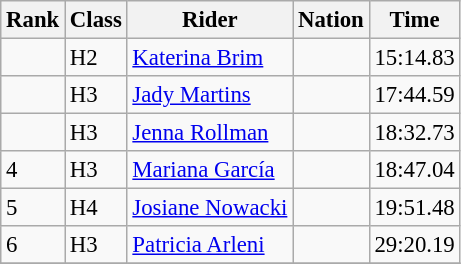<table class="wikitable sortable" style="font-size:95%" style="width:35em;" style="text-align:center">
<tr>
<th>Rank</th>
<th>Class</th>
<th>Rider</th>
<th>Nation</th>
<th>Time</th>
</tr>
<tr>
<td></td>
<td>H2</td>
<td align=left><a href='#'>Katerina Brim</a></td>
<td align=left></td>
<td>15:14.83</td>
</tr>
<tr>
<td></td>
<td>H3</td>
<td align=left><a href='#'>Jady Martins</a></td>
<td align=left></td>
<td>17:44.59</td>
</tr>
<tr>
<td></td>
<td>H3</td>
<td align=left><a href='#'>Jenna Rollman</a></td>
<td align=left></td>
<td>18:32.73</td>
</tr>
<tr>
<td>4</td>
<td>H3</td>
<td align=left><a href='#'>Mariana García</a></td>
<td align=left></td>
<td>18:47.04</td>
</tr>
<tr>
<td>5</td>
<td>H4</td>
<td align=left><a href='#'>Josiane Nowacki</a></td>
<td align=left></td>
<td>19:51.48</td>
</tr>
<tr>
<td>6</td>
<td>H3</td>
<td align=left><a href='#'>Patricia Arleni</a></td>
<td align=left></td>
<td>29:20.19</td>
</tr>
<tr>
</tr>
</table>
